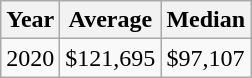<table class="wikitable" border="1">
<tr>
<th>Year</th>
<th>Average</th>
<th>Median</th>
</tr>
<tr>
<td>2020</td>
<td>$121,695</td>
<td>$97,107</td>
</tr>
</table>
